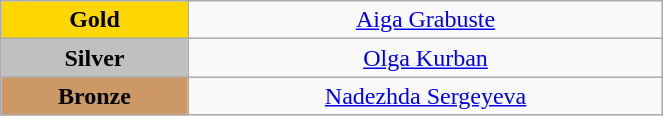<table class="wikitable" style="text-align:center; " width="35%">
<tr>
<td bgcolor="gold"><strong>Gold</strong></td>
<td><a href='#'>Aiga Grabuste</a><br>  <small><em></em></small></td>
</tr>
<tr>
<td bgcolor="silver"><strong>Silver</strong></td>
<td><a href='#'>Olga Kurban</a><br>  <small><em></em></small></td>
</tr>
<tr>
<td bgcolor="CC9966"><strong>Bronze</strong></td>
<td><a href='#'>Nadezhda Sergeyeva</a><br>  <small><em></em></small></td>
</tr>
</table>
